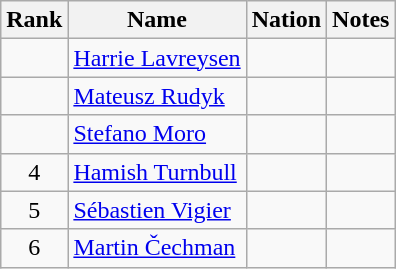<table class="wikitable sortable" style="text-align:center">
<tr>
<th>Rank</th>
<th>Name</th>
<th>Nation</th>
<th>Notes</th>
</tr>
<tr>
<td></td>
<td align=left><a href='#'>Harrie Lavreysen</a></td>
<td align=left></td>
<td></td>
</tr>
<tr>
<td></td>
<td align=left><a href='#'>Mateusz Rudyk</a></td>
<td align=left></td>
<td></td>
</tr>
<tr>
<td></td>
<td align=left><a href='#'>Stefano Moro</a></td>
<td align=left></td>
<td></td>
</tr>
<tr>
<td>4</td>
<td align=left><a href='#'>Hamish Turnbull</a></td>
<td align=left></td>
<td></td>
</tr>
<tr>
<td>5</td>
<td align=left><a href='#'>Sébastien Vigier</a></td>
<td align=left></td>
<td></td>
</tr>
<tr>
<td>6</td>
<td align=left><a href='#'>Martin Čechman</a></td>
<td align=left></td>
<td></td>
</tr>
</table>
